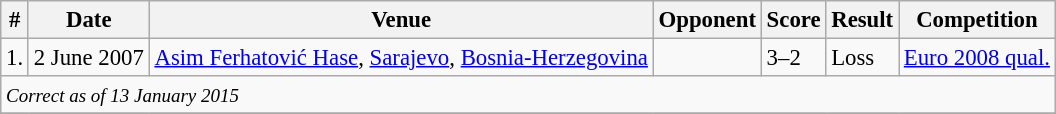<table class="wikitable" style="font-size:95%;">
<tr>
<th>#</th>
<th>Date</th>
<th>Venue</th>
<th>Opponent</th>
<th>Score</th>
<th>Result</th>
<th>Competition</th>
</tr>
<tr>
<td>1.</td>
<td>2 June 2007</td>
<td><a href='#'>Asim Ferhatović Hase</a>, <a href='#'>Sarajevo</a>, <a href='#'>Bosnia-Herzegovina</a></td>
<td></td>
<td>3–2</td>
<td>Loss</td>
<td><a href='#'>Euro 2008 qual.</a></td>
</tr>
<tr>
<td colspan="12"><small><em>Correct as of 13 January 2015</em></small></td>
</tr>
<tr>
</tr>
</table>
